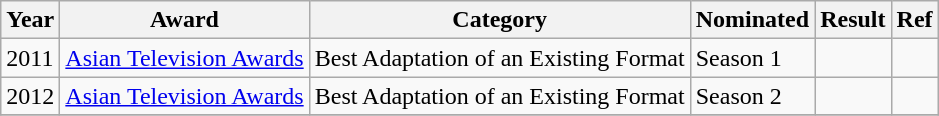<table class="wikitable">
<tr>
<th>Year</th>
<th>Award</th>
<th>Category</th>
<th>Nominated</th>
<th>Result</th>
<th>Ref</th>
</tr>
<tr>
<td>2011</td>
<td><a href='#'>Asian Television Awards</a></td>
<td>Best Adaptation of an Existing Format</td>
<td>Season 1</td>
<td></td>
<td></td>
</tr>
<tr>
<td>2012</td>
<td><a href='#'>Asian Television Awards</a></td>
<td>Best Adaptation of an Existing Format</td>
<td>Season 2</td>
<td></td>
<td></td>
</tr>
<tr>
</tr>
</table>
